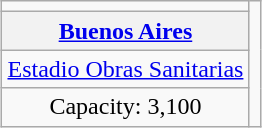<table class="wikitable" style="margin:1em auto; text-align:center">
<tr>
<td></td>
<td rowspan=4></td>
</tr>
<tr>
<th><a href='#'>Buenos Aires</a></th>
</tr>
<tr>
<td><a href='#'>Estadio Obras Sanitarias</a></td>
</tr>
<tr>
<td>Capacity: 3,100</td>
</tr>
</table>
